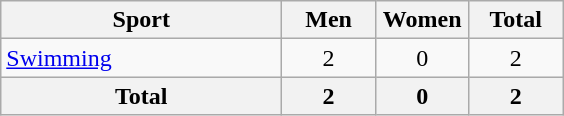<table class="wikitable sortable" style="text-align:center;">
<tr>
<th width=180>Sport</th>
<th width=55>Men</th>
<th width=55>Women</th>
<th width=55>Total</th>
</tr>
<tr>
<td align=left><a href='#'>Swimming</a></td>
<td>2</td>
<td>0</td>
<td>2</td>
</tr>
<tr>
<th>Total</th>
<th>2</th>
<th>0</th>
<th>2</th>
</tr>
</table>
